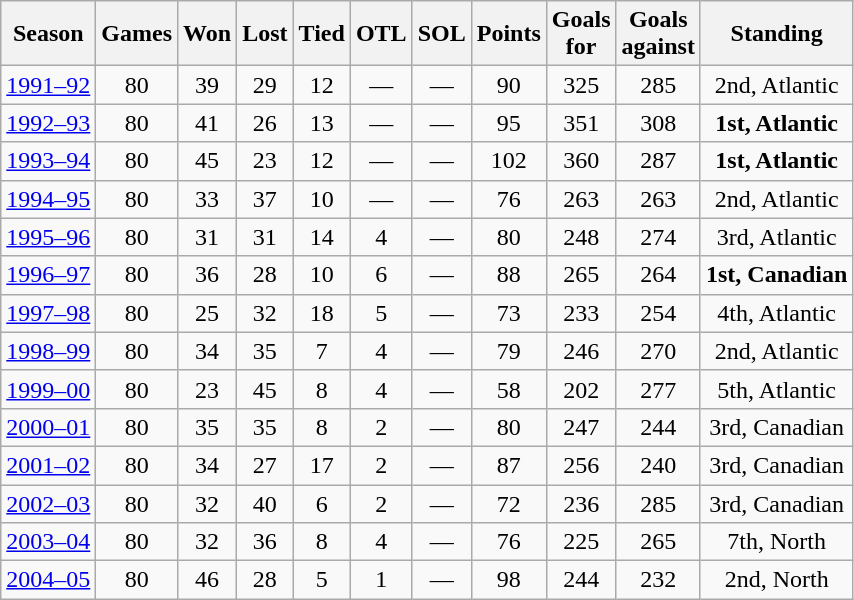<table class="wikitable" style="text-align:center">
<tr>
<th>Season</th>
<th>Games</th>
<th>Won</th>
<th>Lost</th>
<th>Tied</th>
<th>OTL</th>
<th>SOL</th>
<th>Points</th>
<th>Goals<br>for</th>
<th>Goals<br>against</th>
<th>Standing</th>
</tr>
<tr>
<td><a href='#'>1991–92</a></td>
<td>80</td>
<td>39</td>
<td>29</td>
<td>12</td>
<td>—</td>
<td>—</td>
<td>90</td>
<td>325</td>
<td>285</td>
<td>2nd, Atlantic</td>
</tr>
<tr>
<td><a href='#'>1992–93</a></td>
<td>80</td>
<td>41</td>
<td>26</td>
<td>13</td>
<td>—</td>
<td>—</td>
<td>95</td>
<td>351</td>
<td>308</td>
<td><strong>1st, Atlantic</strong></td>
</tr>
<tr>
<td><a href='#'>1993–94</a></td>
<td>80</td>
<td>45</td>
<td>23</td>
<td>12</td>
<td>—</td>
<td>—</td>
<td>102</td>
<td>360</td>
<td>287</td>
<td><strong>1st, Atlantic</strong></td>
</tr>
<tr>
<td><a href='#'>1994–95</a></td>
<td>80</td>
<td>33</td>
<td>37</td>
<td>10</td>
<td>—</td>
<td>—</td>
<td>76</td>
<td>263</td>
<td>263</td>
<td>2nd, Atlantic</td>
</tr>
<tr>
<td><a href='#'>1995–96</a></td>
<td>80</td>
<td>31</td>
<td>31</td>
<td>14</td>
<td>4</td>
<td>—</td>
<td>80</td>
<td>248</td>
<td>274</td>
<td>3rd, Atlantic</td>
</tr>
<tr>
<td><a href='#'>1996–97</a></td>
<td>80</td>
<td>36</td>
<td>28</td>
<td>10</td>
<td>6</td>
<td>—</td>
<td>88</td>
<td>265</td>
<td>264</td>
<td><strong>1st, Canadian</strong></td>
</tr>
<tr>
<td><a href='#'>1997–98</a></td>
<td>80</td>
<td>25</td>
<td>32</td>
<td>18</td>
<td>5</td>
<td>—</td>
<td>73</td>
<td>233</td>
<td>254</td>
<td>4th, Atlantic</td>
</tr>
<tr>
<td><a href='#'>1998–99</a></td>
<td>80</td>
<td>34</td>
<td>35</td>
<td>7</td>
<td>4</td>
<td>—</td>
<td>79</td>
<td>246</td>
<td>270</td>
<td>2nd, Atlantic</td>
</tr>
<tr>
<td><a href='#'>1999–00</a></td>
<td>80</td>
<td>23</td>
<td>45</td>
<td>8</td>
<td>4</td>
<td>—</td>
<td>58</td>
<td>202</td>
<td>277</td>
<td>5th, Atlantic</td>
</tr>
<tr>
<td><a href='#'>2000–01</a></td>
<td>80</td>
<td>35</td>
<td>35</td>
<td>8</td>
<td>2</td>
<td>—</td>
<td>80</td>
<td>247</td>
<td>244</td>
<td>3rd, Canadian</td>
</tr>
<tr>
<td><a href='#'>2001–02</a></td>
<td>80</td>
<td>34</td>
<td>27</td>
<td>17</td>
<td>2</td>
<td>—</td>
<td>87</td>
<td>256</td>
<td>240</td>
<td>3rd, Canadian</td>
</tr>
<tr>
<td><a href='#'>2002–03</a></td>
<td>80</td>
<td>32</td>
<td>40</td>
<td>6</td>
<td>2</td>
<td>—</td>
<td>72</td>
<td>236</td>
<td>285</td>
<td>3rd, Canadian</td>
</tr>
<tr>
<td><a href='#'>2003–04</a></td>
<td>80</td>
<td>32</td>
<td>36</td>
<td>8</td>
<td>4</td>
<td>—</td>
<td>76</td>
<td>225</td>
<td>265</td>
<td>7th, North</td>
</tr>
<tr>
<td><a href='#'>2004–05</a></td>
<td>80</td>
<td>46</td>
<td>28</td>
<td>5</td>
<td>1</td>
<td>—</td>
<td>98</td>
<td>244</td>
<td>232</td>
<td>2nd, North</td>
</tr>
</table>
